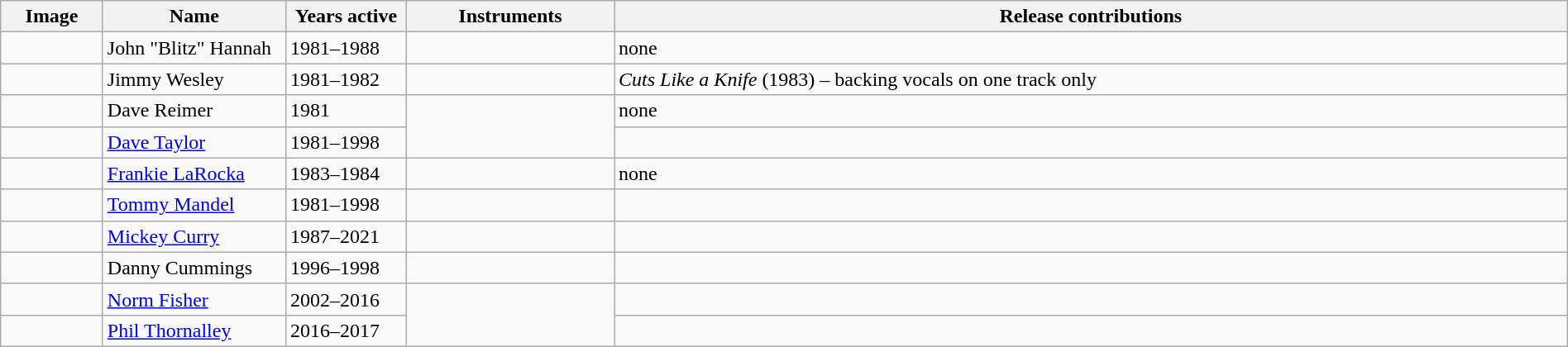<table class="wikitable" width="100%">
<tr>
<th width="75">Image</th>
<th width="140">Name</th>
<th width="90">Years active</th>
<th width="160">Instruments</th>
<th>Release contributions</th>
</tr>
<tr>
<td></td>
<td>John "Blitz" Hannah</td>
<td>1981–1988</td>
<td></td>
<td>none</td>
</tr>
<tr>
<td></td>
<td>Jimmy Wesley</td>
<td>1981–1982</td>
<td></td>
<td><em>Cuts Like a Knife</em> (1983) – backing vocals on one track only</td>
</tr>
<tr>
<td></td>
<td>Dave Reimer</td>
<td>1981</td>
<td rowspan="2"></td>
<td>none</td>
</tr>
<tr>
<td></td>
<td><a href='#'>Dave Taylor</a></td>
<td>1981–1998</td>
<td></td>
</tr>
<tr>
<td></td>
<td><a href='#'>Frankie LaRocka</a></td>
<td>1983–1984 </td>
<td></td>
<td>none</td>
</tr>
<tr>
<td></td>
<td><a href='#'>Tommy Mandel</a></td>
<td>1981–1998</td>
<td></td>
<td></td>
</tr>
<tr>
<td></td>
<td><a href='#'>Mickey Curry</a></td>
<td>1987–2021</td>
<td></td>
<td></td>
</tr>
<tr>
<td></td>
<td>Danny Cummings</td>
<td>1996–1998</td>
<td></td>
<td></td>
</tr>
<tr>
<td></td>
<td><a href='#'>Norm Fisher</a></td>
<td>2002–2016</td>
<td rowspan="2"></td>
<td></td>
</tr>
<tr>
<td></td>
<td><a href='#'>Phil Thornalley</a></td>
<td>2016–2017</td>
<td></td>
</tr>
</table>
